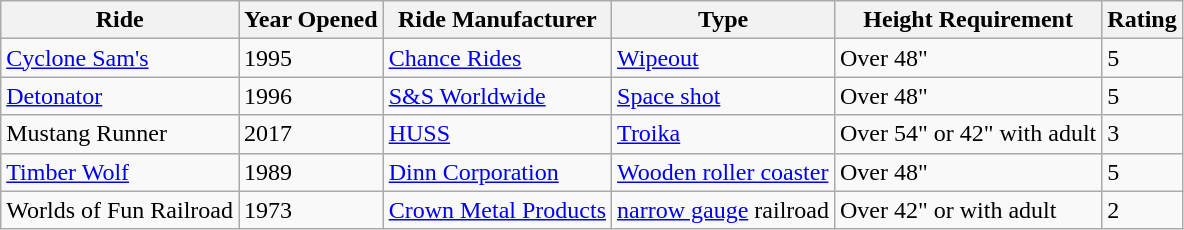<table class="wikitable sortable">
<tr>
<th>Ride</th>
<th>Year Opened</th>
<th>Ride Manufacturer</th>
<th>Type</th>
<th>Height Requirement</th>
<th>Rating</th>
</tr>
<tr>
<td><a href='#'>Cyclone Sam's</a></td>
<td>1995</td>
<td><a href='#'>Chance Rides</a></td>
<td><a href='#'>Wipeout</a></td>
<td>Over 48"</td>
<td>5</td>
</tr>
<tr>
<td><a href='#'>Detonator</a></td>
<td>1996</td>
<td><a href='#'>S&S Worldwide</a></td>
<td><a href='#'>Space shot</a></td>
<td>Over 48"</td>
<td>5</td>
</tr>
<tr>
<td>Mustang Runner</td>
<td>2017</td>
<td><a href='#'>HUSS</a></td>
<td><a href='#'>Troika</a></td>
<td>Over 54" or 42" with adult</td>
<td>3</td>
</tr>
<tr>
<td><a href='#'>Timber Wolf</a></td>
<td>1989</td>
<td><a href='#'>Dinn Corporation</a></td>
<td><a href='#'>Wooden roller coaster</a></td>
<td>Over 48"</td>
<td>5</td>
</tr>
<tr>
<td>Worlds of Fun Railroad</td>
<td>1973</td>
<td><a href='#'>Crown Metal Products</a></td>
<td> <a href='#'>narrow gauge</a> railroad</td>
<td>Over 42" or with adult</td>
<td>2</td>
</tr>
</table>
